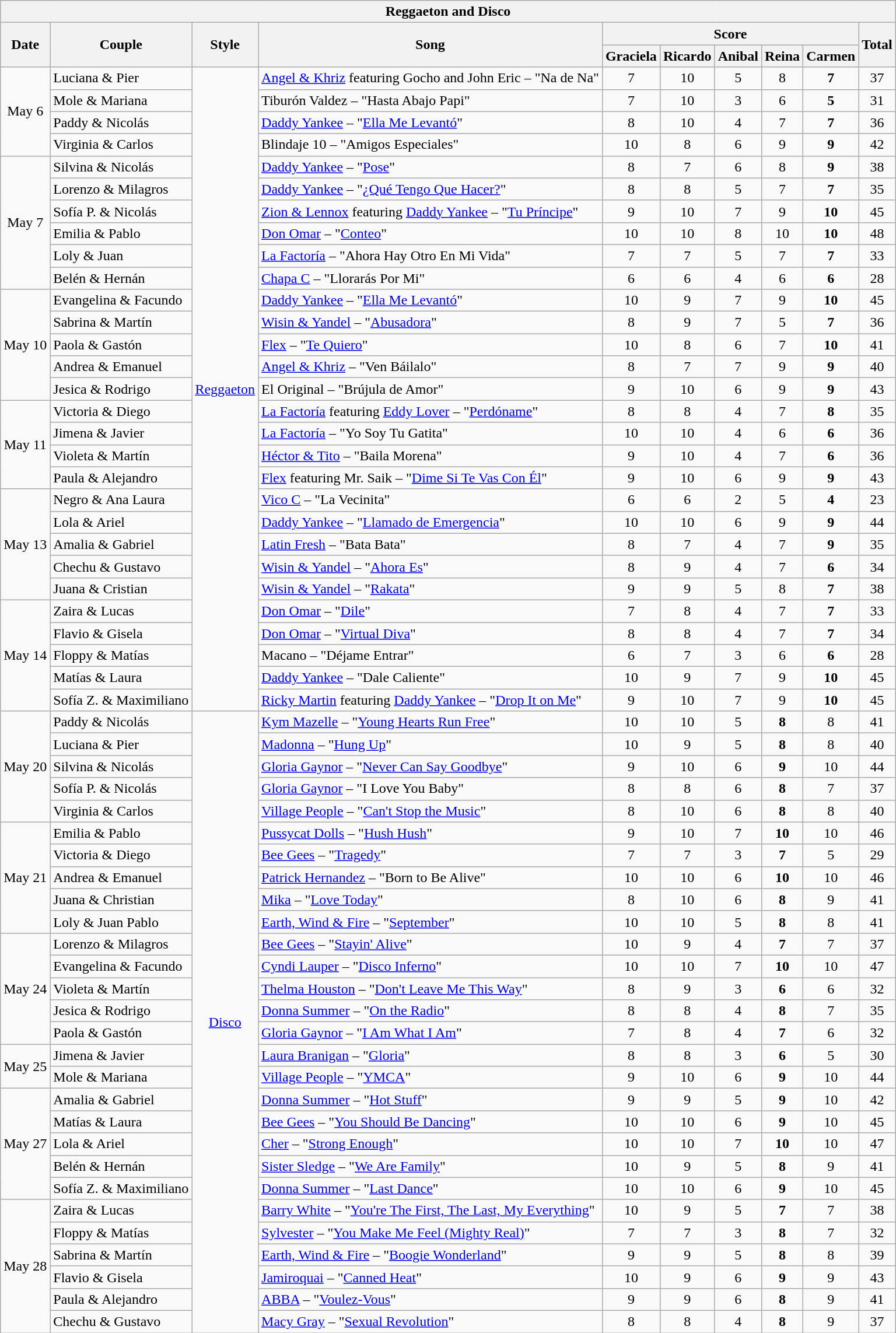<table class="wikitable collapsible collapsed">
<tr>
<th colspan="10" align=center><strong>Reggaeton and Disco</strong></th>
</tr>
<tr>
<th rowspan="2">Date</th>
<th rowspan="2">Couple</th>
<th rowspan="2">Style</th>
<th rowspan="2">Song</th>
<th colspan="5">Score</th>
<th rowspan="2">Total</th>
</tr>
<tr>
<th>Graciela</th>
<th>Ricardo</th>
<th>Anibal</th>
<th>Reina</th>
<th>Carmen</th>
</tr>
<tr>
<td rowspan="4" style="text-align:center;">May 6</td>
<td>Luciana & Pier</td>
<td rowspan="29" style="text-align:center;"><a href='#'>Reggaeton</a></td>
<td><a href='#'>Angel & Khriz</a> featuring Gocho and John Eric – "Na de Na"</td>
<td style="text-align:center;">7</td>
<td style="text-align:center;">10</td>
<td style="text-align:center;">5</td>
<td style="text-align:center;">8</td>
<td style="text-align:center;"><strong>7</strong></td>
<td style="text-align:center;">37</td>
</tr>
<tr>
<td>Mole & Mariana</td>
<td>Tiburón Valdez – "Hasta Abajo Papi"</td>
<td style="text-align:center;">7</td>
<td style="text-align:center;">10</td>
<td style="text-align:center;">3</td>
<td style="text-align:center;">6</td>
<td style="text-align:center;"><strong>5</strong></td>
<td style="text-align:center;">31</td>
</tr>
<tr>
<td>Paddy & Nicolás</td>
<td><a href='#'>Daddy Yankee</a> – "<a href='#'>Ella Me Levantó</a>"</td>
<td style="text-align:center;">8</td>
<td style="text-align:center;">10</td>
<td style="text-align:center;">4</td>
<td style="text-align:center;">7</td>
<td style="text-align:center;"><strong>7</strong></td>
<td style="text-align:center;">36</td>
</tr>
<tr>
<td>Virginia & Carlos</td>
<td>Blindaje 10 – "Amigos Especiales"</td>
<td style="text-align:center;">10</td>
<td style="text-align:center;">8</td>
<td style="text-align:center;">6</td>
<td style="text-align:center;">9</td>
<td style="text-align:center;"><strong>9</strong></td>
<td style="text-align:center;">42</td>
</tr>
<tr>
<td rowspan="6" style="text-align:center;">May 7</td>
<td>Silvina & Nicolás</td>
<td><a href='#'>Daddy Yankee</a> – "<a href='#'>Pose</a>"</td>
<td style="text-align:center;">8</td>
<td style="text-align:center;">7</td>
<td style="text-align:center;">6</td>
<td style="text-align:center;">8</td>
<td style="text-align:center;"><strong>9</strong></td>
<td style="text-align:center;">38</td>
</tr>
<tr>
<td>Lorenzo & Milagros</td>
<td><a href='#'>Daddy Yankee</a> – "<a href='#'>¿Qué Tengo Que Hacer?</a>"</td>
<td style="text-align:center;">8</td>
<td style="text-align:center;">8</td>
<td style="text-align:center;">5</td>
<td style="text-align:center;">7</td>
<td style="text-align:center;"><strong>7</strong></td>
<td style="text-align:center;">35</td>
</tr>
<tr>
<td>Sofía P. & Nicolás</td>
<td><a href='#'>Zion & Lennox</a> featuring <a href='#'>Daddy Yankee</a> – "<a href='#'>Tu Príncipe</a>"</td>
<td style="text-align:center;">9</td>
<td style="text-align:center;">10</td>
<td style="text-align:center;">7</td>
<td style="text-align:center;">9</td>
<td style="text-align:center;"><strong>10</strong></td>
<td style="text-align:center;">45</td>
</tr>
<tr>
<td>Emilia & Pablo</td>
<td><a href='#'>Don Omar</a> – "<a href='#'>Conteo</a>"</td>
<td style="text-align:center;">10</td>
<td style="text-align:center;">10</td>
<td style="text-align:center;">8</td>
<td style="text-align:center;">10</td>
<td style="text-align:center;"><strong>10</strong></td>
<td style="text-align:center;">48</td>
</tr>
<tr>
<td>Loly & Juan</td>
<td><a href='#'>La Factoría</a> – "Ahora Hay Otro En Mi Vida"</td>
<td style="text-align:center;">7</td>
<td style="text-align:center;">7</td>
<td style="text-align:center;">5</td>
<td style="text-align:center;">7</td>
<td style="text-align:center;"><strong>7</strong></td>
<td style="text-align:center;">33</td>
</tr>
<tr>
<td>Belén & Hernán</td>
<td><a href='#'>Chapa C</a> – "Llorarás Por Mi"</td>
<td style="text-align:center;">6</td>
<td style="text-align:center;">6</td>
<td style="text-align:center;">4</td>
<td style="text-align:center;">6</td>
<td style="text-align:center;"><strong>6</strong></td>
<td style="text-align:center;">28</td>
</tr>
<tr>
<td rowspan="5" style="text-align:center;">May 10</td>
<td>Evangelina & Facundo</td>
<td><a href='#'>Daddy Yankee</a> – "<a href='#'>Ella Me Levantó</a>"</td>
<td style="text-align:center;">10</td>
<td style="text-align:center;">9</td>
<td style="text-align:center;">7</td>
<td style="text-align:center;">9</td>
<td style="text-align:center;"><strong>10</strong></td>
<td style="text-align:center;">45</td>
</tr>
<tr>
<td>Sabrina & Martín</td>
<td><a href='#'>Wisin & Yandel</a> – "<a href='#'>Abusadora</a>"</td>
<td style="text-align:center;">8</td>
<td style="text-align:center;">9</td>
<td style="text-align:center;">7</td>
<td style="text-align:center;">5</td>
<td style="text-align:center;"><strong>7</strong></td>
<td style="text-align:center;">36</td>
</tr>
<tr>
<td>Paola & Gastón</td>
<td><a href='#'>Flex</a> – "<a href='#'>Te Quiero</a>"</td>
<td style="text-align:center;">10</td>
<td style="text-align:center;">8</td>
<td style="text-align:center;">6</td>
<td style="text-align:center;">7</td>
<td style="text-align:center;"><strong>10</strong></td>
<td style="text-align:center;">41</td>
</tr>
<tr>
<td>Andrea & Emanuel</td>
<td><a href='#'>Angel & Khriz</a> – "Ven Báilalo"</td>
<td style="text-align:center;">8</td>
<td style="text-align:center;">7</td>
<td style="text-align:center;">7</td>
<td style="text-align:center;">9</td>
<td style="text-align:center;"><strong>9</strong></td>
<td style="text-align:center;">40</td>
</tr>
<tr>
<td>Jesica & Rodrigo</td>
<td>El Original – "Brújula de Amor"</td>
<td style="text-align:center;">9</td>
<td style="text-align:center;">10</td>
<td style="text-align:center;">6</td>
<td style="text-align:center;">9</td>
<td style="text-align:center;"><strong>9</strong></td>
<td style="text-align:center;">43</td>
</tr>
<tr>
<td rowspan="4" style="text-align:center;">May 11</td>
<td>Victoria & Diego</td>
<td><a href='#'>La Factoría</a> featuring <a href='#'>Eddy Lover</a> – "<a href='#'>Perdóname</a>"</td>
<td style="text-align:center;">8</td>
<td style="text-align:center;">8</td>
<td style="text-align:center;">4</td>
<td style="text-align:center;">7</td>
<td style="text-align:center;"><strong>8</strong></td>
<td style="text-align:center;">35</td>
</tr>
<tr>
<td>Jimena & Javier</td>
<td><a href='#'>La Factoría</a> – "Yo Soy Tu Gatita"</td>
<td style="text-align:center;">10</td>
<td style="text-align:center;">10</td>
<td style="text-align:center;">4</td>
<td style="text-align:center;">6</td>
<td style="text-align:center;"><strong>6</strong></td>
<td style="text-align:center;">36</td>
</tr>
<tr>
<td>Violeta & Martín</td>
<td><a href='#'>Héctor & Tito</a> – "Baila Morena"</td>
<td style="text-align:center;">9</td>
<td style="text-align:center;">10</td>
<td style="text-align:center;">4</td>
<td style="text-align:center;">7</td>
<td style="text-align:center;"><strong>6</strong></td>
<td style="text-align:center;">36</td>
</tr>
<tr>
<td>Paula & Alejandro</td>
<td><a href='#'>Flex</a> featuring Mr. Saik – "<a href='#'>Dime Si Te Vas Con Él</a>"</td>
<td style="text-align:center;">9</td>
<td style="text-align:center;">10</td>
<td style="text-align:center;">6</td>
<td style="text-align:center;">9</td>
<td style="text-align:center;"><strong>9</strong></td>
<td style="text-align:center;">43</td>
</tr>
<tr>
<td rowspan="5" style="text-align:center;">May 13</td>
<td>Negro & Ana Laura</td>
<td><a href='#'>Vico C</a> – "La Vecinita"</td>
<td style="text-align:center;">6</td>
<td style="text-align:center;">6</td>
<td style="text-align:center;">2</td>
<td style="text-align:center;">5</td>
<td style="text-align:center;"><strong>4</strong></td>
<td style="text-align:center;">23</td>
</tr>
<tr>
<td>Lola & Ariel</td>
<td><a href='#'>Daddy Yankee</a> – "<a href='#'>Llamado de Emergencia</a>"</td>
<td style="text-align:center;">10</td>
<td style="text-align:center;">10</td>
<td style="text-align:center;">6</td>
<td style="text-align:center;">9</td>
<td style="text-align:center;"><strong>9</strong></td>
<td style="text-align:center;">44</td>
</tr>
<tr>
<td>Amalia & Gabriel</td>
<td><a href='#'>Latin Fresh</a> – "Bata Bata"</td>
<td style="text-align:center;">8</td>
<td style="text-align:center;">7</td>
<td style="text-align:center;">4</td>
<td style="text-align:center;">7</td>
<td style="text-align:center;"><strong>9</strong></td>
<td style="text-align:center;">35</td>
</tr>
<tr>
<td>Chechu & Gustavo</td>
<td><a href='#'>Wisin & Yandel</a> – "<a href='#'>Ahora Es</a>"</td>
<td style="text-align:center;">8</td>
<td style="text-align:center;">9</td>
<td style="text-align:center;">4</td>
<td style="text-align:center;">7</td>
<td style="text-align:center;"><strong>6</strong></td>
<td style="text-align:center;">34</td>
</tr>
<tr>
<td>Juana & Cristian</td>
<td><a href='#'>Wisin & Yandel</a> – "<a href='#'>Rakata</a>"</td>
<td style="text-align:center;">9</td>
<td style="text-align:center;">9</td>
<td style="text-align:center;">5</td>
<td style="text-align:center;">8</td>
<td style="text-align:center;"><strong>7</strong></td>
<td style="text-align:center;">38</td>
</tr>
<tr>
<td rowspan="5" style="text-align:center;">May 14</td>
<td>Zaira & Lucas</td>
<td><a href='#'>Don Omar</a> – "<a href='#'>Dile</a>"</td>
<td style="text-align:center;">7</td>
<td style="text-align:center;">8</td>
<td style="text-align:center;">4</td>
<td style="text-align:center;">7</td>
<td style="text-align:center;"><strong>7</strong></td>
<td style="text-align:center;">33</td>
</tr>
<tr>
<td>Flavio & Gisela</td>
<td><a href='#'>Don Omar</a> – "<a href='#'>Virtual Diva</a>"</td>
<td style="text-align:center;">8</td>
<td style="text-align:center;">8</td>
<td style="text-align:center;">4</td>
<td style="text-align:center;">7</td>
<td style="text-align:center;"><strong>7</strong></td>
<td style="text-align:center;">34</td>
</tr>
<tr>
<td>Floppy & Matías</td>
<td>Macano – "Déjame Entrar"</td>
<td style="text-align:center;">6</td>
<td style="text-align:center;">7</td>
<td style="text-align:center;">3</td>
<td style="text-align:center;">6</td>
<td style="text-align:center;"><strong>6</strong></td>
<td style="text-align:center;">28</td>
</tr>
<tr>
<td>Matías & Laura</td>
<td><a href='#'>Daddy Yankee</a> – "Dale Caliente"</td>
<td style="text-align:center;">10</td>
<td style="text-align:center;">9</td>
<td style="text-align:center;">7</td>
<td style="text-align:center;">9</td>
<td style="text-align:center;"><strong>10</strong></td>
<td style="text-align:center;">45</td>
</tr>
<tr>
<td>Sofía Z. & Maximiliano</td>
<td><a href='#'>Ricky Martin</a> featuring <a href='#'>Daddy Yankee</a> – "<a href='#'>Drop It on Me</a>"</td>
<td style="text-align:center;">9</td>
<td style="text-align:center;">10</td>
<td style="text-align:center;">7</td>
<td style="text-align:center;">9</td>
<td style="text-align:center;"><strong>10</strong></td>
<td style="text-align:center;">45</td>
</tr>
<tr>
<td rowspan="5" style="text-align:center;">May 20</td>
<td>Paddy & Nicolás</td>
<td rowspan="28" style="text-align:center;"><a href='#'>Disco</a></td>
<td><a href='#'>Kym Mazelle</a> – "<a href='#'>Young Hearts Run Free</a>"</td>
<td style="text-align:center;">10</td>
<td style="text-align:center;">10</td>
<td style="text-align:center;">5</td>
<td style="text-align:center;"><strong>8</strong></td>
<td style="text-align:center;">8</td>
<td style="text-align:center;">41</td>
</tr>
<tr>
<td>Luciana & Pier</td>
<td><a href='#'>Madonna</a> – "<a href='#'>Hung Up</a>"</td>
<td style="text-align:center;">10</td>
<td style="text-align:center;">9</td>
<td style="text-align:center;">5</td>
<td style="text-align:center;"><strong>8</strong></td>
<td style="text-align:center;">8</td>
<td style="text-align:center;">40</td>
</tr>
<tr>
<td>Silvina & Nicolás</td>
<td><a href='#'>Gloria Gaynor</a> – "<a href='#'>Never Can Say Goodbye</a>"</td>
<td style="text-align:center;">9</td>
<td style="text-align:center;">10</td>
<td style="text-align:center;">6</td>
<td style="text-align:center;"><strong>9</strong></td>
<td style="text-align:center;">10</td>
<td style="text-align:center;">44</td>
</tr>
<tr>
<td>Sofía P. & Nicolás</td>
<td><a href='#'>Gloria Gaynor</a> – "I Love You Baby"</td>
<td style="text-align:center;">8</td>
<td style="text-align:center;">8</td>
<td style="text-align:center;">6</td>
<td style="text-align:center;"><strong>8</strong></td>
<td style="text-align:center;">7</td>
<td style="text-align:center;">37</td>
</tr>
<tr>
<td>Virginia & Carlos</td>
<td><a href='#'>Village People</a> – "<a href='#'>Can't Stop the Music</a>"</td>
<td style="text-align:center;">8</td>
<td style="text-align:center;">10</td>
<td style="text-align:center;">6</td>
<td style="text-align:center;"><strong>8</strong></td>
<td style="text-align:center;">8</td>
<td style="text-align:center;">40</td>
</tr>
<tr>
<td rowspan="5" style="text-align:center;">May 21</td>
<td>Emilia & Pablo</td>
<td><a href='#'>Pussycat Dolls</a> – "<a href='#'>Hush Hush</a>"</td>
<td style="text-align:center;">9</td>
<td style="text-align:center;">10</td>
<td style="text-align:center;">7</td>
<td style="text-align:center;"><strong>10</strong></td>
<td style="text-align:center;">10</td>
<td style="text-align:center;">46</td>
</tr>
<tr>
<td>Victoria & Diego</td>
<td><a href='#'>Bee Gees</a> – "<a href='#'>Tragedy</a>"</td>
<td style="text-align:center;">7</td>
<td style="text-align:center;">7</td>
<td style="text-align:center;">3</td>
<td style="text-align:center;"><strong>7</strong></td>
<td style="text-align:center;">5</td>
<td style="text-align:center;">29</td>
</tr>
<tr>
<td>Andrea & Emanuel</td>
<td><a href='#'>Patrick Hernandez</a> – "Born to Be Alive"</td>
<td style="text-align:center;">10</td>
<td style="text-align:center;">10</td>
<td style="text-align:center;">6</td>
<td style="text-align:center;"><strong>10</strong></td>
<td style="text-align:center;">10</td>
<td style="text-align:center;">46</td>
</tr>
<tr>
<td>Juana & Christian</td>
<td><a href='#'>Mika</a> – "<a href='#'>Love Today</a>"</td>
<td style="text-align:center;">8</td>
<td style="text-align:center;">10</td>
<td style="text-align:center;">6</td>
<td style="text-align:center;"><strong>8</strong></td>
<td style="text-align:center;">9</td>
<td style="text-align:center;">41</td>
</tr>
<tr>
<td>Loly & Juan Pablo</td>
<td><a href='#'>Earth, Wind & Fire</a> – "<a href='#'>September</a>"</td>
<td style="text-align:center;">10</td>
<td style="text-align:center;">10</td>
<td style="text-align:center;">5</td>
<td style="text-align:center;"><strong>8</strong></td>
<td style="text-align:center;">8</td>
<td style="text-align:center;">41</td>
</tr>
<tr>
<td rowspan="5" style="text-align:center;">May 24</td>
<td>Lorenzo & Milagros</td>
<td><a href='#'>Bee Gees</a> – "<a href='#'>Stayin' Alive</a>"</td>
<td style="text-align:center;">10</td>
<td style="text-align:center;">9</td>
<td style="text-align:center;">4</td>
<td style="text-align:center;"><strong>7</strong></td>
<td style="text-align:center;">7</td>
<td style="text-align:center;">37</td>
</tr>
<tr>
<td>Evangelina & Facundo</td>
<td><a href='#'>Cyndi Lauper</a> – "<a href='#'>Disco Inferno</a>"</td>
<td style="text-align:center;">10</td>
<td style="text-align:center;">10</td>
<td style="text-align:center;">7</td>
<td style="text-align:center;"><strong>10</strong></td>
<td style="text-align:center;">10</td>
<td style="text-align:center;">47</td>
</tr>
<tr>
<td>Violeta & Martín</td>
<td><a href='#'>Thelma Houston</a> – "<a href='#'>Don't Leave Me This Way</a>"</td>
<td style="text-align:center;">8</td>
<td style="text-align:center;">9</td>
<td style="text-align:center;">3</td>
<td style="text-align:center;"><strong>6</strong></td>
<td style="text-align:center;">6</td>
<td style="text-align:center;">32</td>
</tr>
<tr>
<td>Jesica & Rodrigo</td>
<td><a href='#'>Donna Summer</a> – "<a href='#'>On the Radio</a>"</td>
<td style="text-align:center;">8</td>
<td style="text-align:center;">8</td>
<td style="text-align:center;">4</td>
<td style="text-align:center;"><strong>8</strong></td>
<td style="text-align:center;">7</td>
<td style="text-align:center;">35</td>
</tr>
<tr>
<td>Paola & Gastón</td>
<td><a href='#'>Gloria Gaynor</a> – "<a href='#'>I Am What I Am</a>"</td>
<td style="text-align:center;">7</td>
<td style="text-align:center;">8</td>
<td style="text-align:center;">4</td>
<td style="text-align:center;"><strong>7</strong></td>
<td style="text-align:center;">6</td>
<td style="text-align:center;">32</td>
</tr>
<tr>
<td rowspan="2" style="text-align:center;">May 25</td>
<td>Jimena & Javier</td>
<td><a href='#'>Laura Branigan</a> – "<a href='#'>Gloria</a>"</td>
<td style="text-align:center;">8</td>
<td style="text-align:center;">8</td>
<td style="text-align:center;">3</td>
<td style="text-align:center;"><strong>6</strong></td>
<td style="text-align:center;">5</td>
<td style="text-align:center;">30</td>
</tr>
<tr>
<td>Mole & Mariana</td>
<td><a href='#'>Village People</a> – "<a href='#'>YMCA</a>"</td>
<td style="text-align:center;">9</td>
<td style="text-align:center;">10</td>
<td style="text-align:center;">6</td>
<td style="text-align:center;"><strong>9</strong></td>
<td style="text-align:center;">10</td>
<td style="text-align:center;">44</td>
</tr>
<tr>
<td rowspan="5" style="text-align:center;">May 27</td>
<td>Amalia & Gabriel</td>
<td><a href='#'>Donna Summer</a> – "<a href='#'>Hot Stuff</a>"</td>
<td style="text-align:center;">9</td>
<td style="text-align:center;">9</td>
<td style="text-align:center;">5</td>
<td style="text-align:center;"><strong>9</strong></td>
<td style="text-align:center;">10</td>
<td style="text-align:center;">42</td>
</tr>
<tr>
<td>Matías & Laura</td>
<td><a href='#'>Bee Gees</a> – "<a href='#'>You Should Be Dancing</a>"</td>
<td style="text-align:center;">10</td>
<td style="text-align:center;">10</td>
<td style="text-align:center;">6</td>
<td style="text-align:center;"><strong>9</strong></td>
<td style="text-align:center;">10</td>
<td style="text-align:center;">45</td>
</tr>
<tr>
<td>Lola & Ariel</td>
<td><a href='#'>Cher</a> – "<a href='#'>Strong Enough</a>"</td>
<td style="text-align:center;">10</td>
<td style="text-align:center;">10</td>
<td style="text-align:center;">7</td>
<td style="text-align:center;"><strong>10</strong></td>
<td style="text-align:center;">10</td>
<td style="text-align:center;">47</td>
</tr>
<tr>
<td>Belén & Hernán</td>
<td><a href='#'>Sister Sledge</a> – "<a href='#'>We Are Family</a>"</td>
<td style="text-align:center;">10</td>
<td style="text-align:center;">9</td>
<td style="text-align:center;">5</td>
<td style="text-align:center;"><strong>8</strong></td>
<td style="text-align:center;">9</td>
<td style="text-align:center;">41</td>
</tr>
<tr>
<td>Sofía Z. & Maximiliano</td>
<td><a href='#'>Donna Summer</a> – "<a href='#'>Last Dance</a>"</td>
<td style="text-align:center;">10</td>
<td style="text-align:center;">10</td>
<td style="text-align:center;">6</td>
<td style="text-align:center;"><strong>9</strong></td>
<td style="text-align:center;">10</td>
<td style="text-align:center;">45</td>
</tr>
<tr>
<td rowspan="6" style="text-align:center;">May 28</td>
<td>Zaira & Lucas</td>
<td><a href='#'>Barry White</a> – "<a href='#'>You're The First, The Last, My Everything</a>"</td>
<td style="text-align:center;">10</td>
<td style="text-align:center;">9</td>
<td style="text-align:center;">5</td>
<td style="text-align:center;"><strong>7</strong></td>
<td style="text-align:center;">7</td>
<td style="text-align:center;">38</td>
</tr>
<tr>
<td>Floppy & Matías</td>
<td><a href='#'>Sylvester</a> – "<a href='#'>You Make Me Feel (Mighty Real)</a>"</td>
<td style="text-align:center;">7</td>
<td style="text-align:center;">7</td>
<td style="text-align:center;">3</td>
<td style="text-align:center;"><strong>8</strong></td>
<td style="text-align:center;">7</td>
<td style="text-align:center;">32</td>
</tr>
<tr>
<td>Sabrina & Martín</td>
<td><a href='#'>Earth, Wind & Fire</a> – "<a href='#'>Boogie Wonderland</a>"</td>
<td style="text-align:center;">9</td>
<td style="text-align:center;">9</td>
<td style="text-align:center;">5</td>
<td style="text-align:center;"><strong>8</strong></td>
<td style="text-align:center;">8</td>
<td style="text-align:center;">39</td>
</tr>
<tr>
<td>Flavio & Gisela</td>
<td><a href='#'>Jamiroquai</a> – "<a href='#'>Canned Heat</a>"</td>
<td style="text-align:center;">10</td>
<td style="text-align:center;">9</td>
<td style="text-align:center;">6</td>
<td style="text-align:center;"><strong>9</strong></td>
<td style="text-align:center;">9</td>
<td style="text-align:center;">43</td>
</tr>
<tr>
<td>Paula & Alejandro</td>
<td><a href='#'>ABBA</a> – "<a href='#'>Voulez-Vous</a>"</td>
<td style="text-align:center;">9</td>
<td style="text-align:center;">9</td>
<td style="text-align:center;">6</td>
<td style="text-align:center;"><strong>8</strong></td>
<td style="text-align:center;">9</td>
<td style="text-align:center;">41</td>
</tr>
<tr>
<td>Chechu & Gustavo</td>
<td><a href='#'>Macy Gray</a> – "<a href='#'>Sexual Revolution</a>"</td>
<td style="text-align:center;">8</td>
<td style="text-align:center;">8</td>
<td style="text-align:center;">4</td>
<td style="text-align:center;"><strong>8</strong></td>
<td style="text-align:center;">9</td>
<td style="text-align:center;">37</td>
</tr>
</table>
